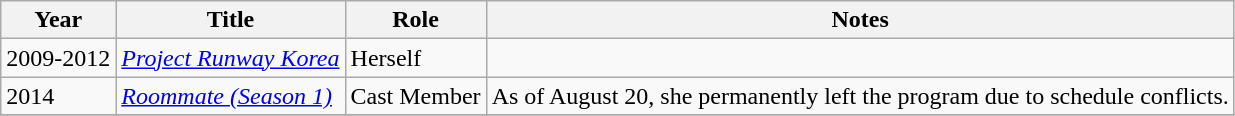<table class="wikitable sortable">
<tr>
<th>Year</th>
<th>Title</th>
<th>Role</th>
<th class="unsortable">Notes</th>
</tr>
<tr>
<td>2009-2012</td>
<td><em><a href='#'>Project Runway Korea</a></em></td>
<td>Herself</td>
<td></td>
</tr>
<tr>
<td>2014</td>
<td><em><a href='#'>Roommate (Season 1)</a></em></td>
<td>Cast Member</td>
<td>As of August 20, she permanently left the program due to schedule conflicts.</td>
</tr>
<tr>
</tr>
</table>
